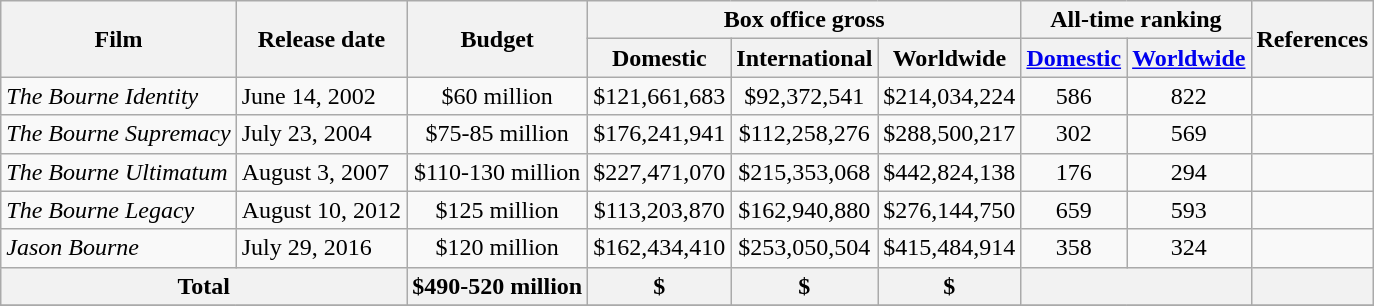<table class="wikitable sortable" style="text-align: center">
<tr>
<th rowspan="2">Film</th>
<th rowspan="2">Release date</th>
<th rowspan="2">Budget</th>
<th colspan="3">Box office gross</th>
<th colspan="2">All-time ranking</th>
<th rowspan="2">References</th>
</tr>
<tr>
<th>Domestic</th>
<th>International</th>
<th>Worldwide</th>
<th><a href='#'>Domestic</a></th>
<th><a href='#'>Worldwide</a></th>
</tr>
<tr>
<td style="text-align:left"><em>The Bourne Identity</em></td>
<td style="text-align:left">June 14, 2002</td>
<td>$60 million</td>
<td>$121,661,683</td>
<td>$92,372,541</td>
<td>$214,034,224</td>
<td>586</td>
<td>822</td>
<td></td>
</tr>
<tr>
<td style="text-align:left"><em>The Bourne Supremacy</em></td>
<td style="text-align:left">July 23, 2004</td>
<td>$75-85 million</td>
<td>$176,241,941</td>
<td>$112,258,276</td>
<td>$288,500,217</td>
<td>302</td>
<td>569</td>
<td></td>
</tr>
<tr>
<td style="text-align:left"><em>The Bourne Ultimatum</em></td>
<td style="text-align:left">August 3, 2007</td>
<td>$110-130 million</td>
<td>$227,471,070</td>
<td>$215,353,068</td>
<td>$442,824,138</td>
<td>176</td>
<td>294</td>
<td></td>
</tr>
<tr>
<td style="text-align:left"><em>The Bourne Legacy</em></td>
<td style="text-align:left">August 10, 2012</td>
<td>$125 million</td>
<td>$113,203,870</td>
<td>$162,940,880</td>
<td>$276,144,750</td>
<td>659</td>
<td>593</td>
<td></td>
</tr>
<tr>
<td style="text-align:left"><em>Jason Bourne</em></td>
<td style="text-align:left">July 29, 2016</td>
<td>$120 million</td>
<td>$162,434,410</td>
<td>$253,050,504</td>
<td>$415,484,914</td>
<td>358</td>
<td>324</td>
<td></td>
</tr>
<tr>
<th colspan="2">Total</th>
<th>$490-520 million</th>
<th>$</th>
<th>$</th>
<th>$</th>
<th colspan="2"></th>
<th></th>
</tr>
<tr>
</tr>
</table>
